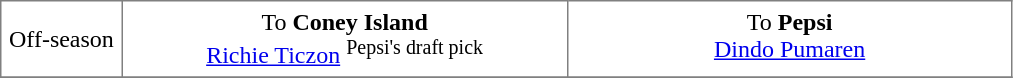<table border="1" style="border-collapse:collapse; text-align: center" cellpadding="5">
<tr>
<td style="width:12%">Off-season</td>
<td style="width:44%" valign="top">To <strong>Coney Island</strong><br><a href='#'>Richie Ticzon</a> <sup>Pepsi's draft pick</sup></td>
<td style="width:44%" valign="top">To <strong>Pepsi</strong><br><a href='#'>Dindo Pumaren</a></td>
</tr>
<tr>
</tr>
</table>
